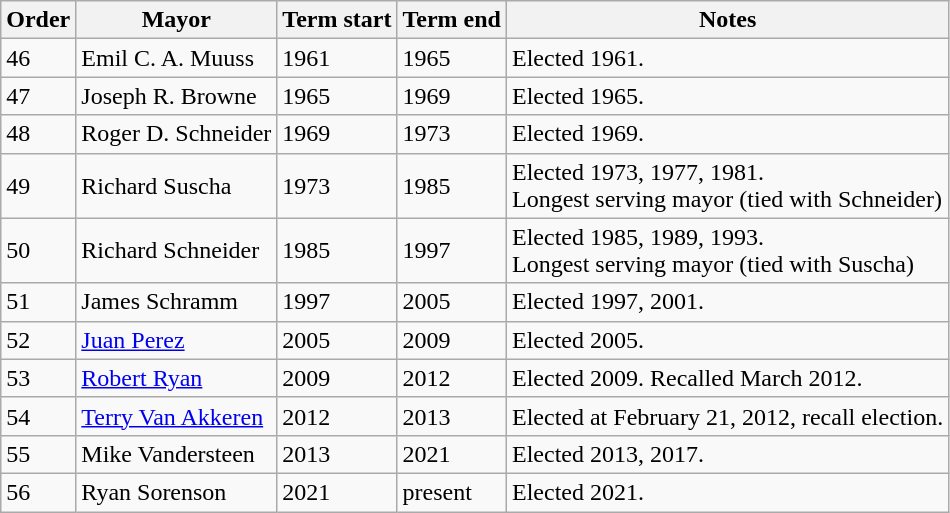<table class="wikitable">
<tr>
<th>Order</th>
<th>Mayor</th>
<th>Term start</th>
<th>Term end</th>
<th>Notes</th>
</tr>
<tr>
<td>46</td>
<td>Emil C. A. Muuss</td>
<td>1961</td>
<td>1965</td>
<td>Elected 1961.</td>
</tr>
<tr>
<td>47</td>
<td>Joseph R. Browne</td>
<td>1965</td>
<td>1969</td>
<td>Elected 1965.</td>
</tr>
<tr>
<td>48</td>
<td>Roger D. Schneider</td>
<td>1969</td>
<td>1973</td>
<td>Elected 1969.</td>
</tr>
<tr>
<td>49</td>
<td>Richard Suscha</td>
<td>1973</td>
<td>1985</td>
<td>Elected 1973, 1977, 1981.<br>Longest serving mayor (tied with Schneider)</td>
</tr>
<tr>
<td>50</td>
<td>Richard Schneider</td>
<td>1985</td>
<td>1997</td>
<td>Elected 1985, 1989, 1993.<br>Longest serving mayor (tied with Suscha)</td>
</tr>
<tr>
<td>51</td>
<td>James Schramm</td>
<td>1997</td>
<td>2005</td>
<td>Elected 1997, 2001.</td>
</tr>
<tr>
<td>52</td>
<td><a href='#'>Juan Perez</a></td>
<td>2005</td>
<td>2009</td>
<td>Elected 2005.</td>
</tr>
<tr>
<td>53</td>
<td><a href='#'>Robert Ryan</a></td>
<td>2009</td>
<td>2012</td>
<td>Elected 2009. Recalled March 2012.</td>
</tr>
<tr>
<td>54</td>
<td><a href='#'>Terry Van Akkeren</a></td>
<td>2012</td>
<td>2013</td>
<td>Elected at February 21, 2012, recall election.</td>
</tr>
<tr>
<td>55</td>
<td>Mike Vandersteen</td>
<td>2013</td>
<td>2021</td>
<td>Elected 2013, 2017.</td>
</tr>
<tr>
<td>56</td>
<td>Ryan Sorenson</td>
<td>2021</td>
<td>present</td>
<td>Elected 2021.</td>
</tr>
</table>
